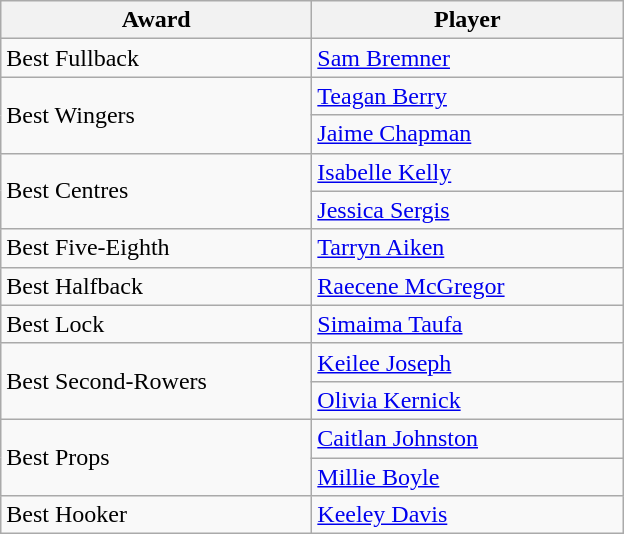<table class="wikitable">
<tr>
<th width="200">Award</th>
<th width="200">Player</th>
</tr>
<tr>
<td>Best Fullback</td>
<td> <a href='#'>Sam Bremner</a></td>
</tr>
<tr>
<td rowspan="2">Best Wingers</td>
<td> <a href='#'>Teagan Berry</a></td>
</tr>
<tr>
<td> <a href='#'>Jaime Chapman</a></td>
</tr>
<tr>
<td rowspan="2">Best Centres</td>
<td> <a href='#'>Isabelle Kelly</a></td>
</tr>
<tr>
<td> <a href='#'>Jessica Sergis</a></td>
</tr>
<tr>
<td>Best Five-Eighth</td>
<td> <a href='#'>Tarryn Aiken</a></td>
</tr>
<tr>
<td>Best Halfback</td>
<td> <a href='#'>Raecene McGregor</a></td>
</tr>
<tr>
<td>Best Lock</td>
<td> <a href='#'>Simaima Taufa</a></td>
</tr>
<tr>
<td rowspan="2">Best Second-Rowers</td>
<td> <a href='#'>Keilee Joseph</a></td>
</tr>
<tr>
<td> <a href='#'>Olivia Kernick</a></td>
</tr>
<tr>
<td rowspan="2">Best Props</td>
<td> <a href='#'>Caitlan Johnston</a></td>
</tr>
<tr>
<td> <a href='#'>Millie Boyle</a></td>
</tr>
<tr>
<td>Best Hooker</td>
<td> <a href='#'>Keeley Davis</a></td>
</tr>
</table>
